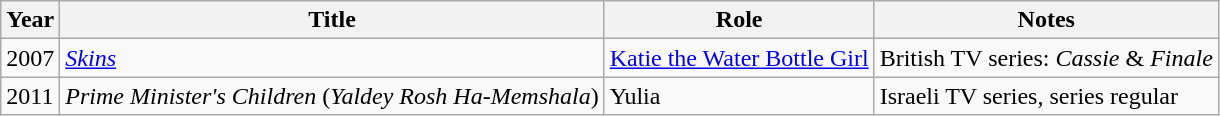<table class="wikitable sortable">
<tr>
<th>Year</th>
<th>Title</th>
<th>Role</th>
<th class="unsortable">Notes</th>
</tr>
<tr>
<td>2007</td>
<td><em><a href='#'>Skins</a></em></td>
<td><a href='#'>Katie the Water Bottle Girl</a></td>
<td>British TV series: <em>Cassie</em> & <em>Finale</em></td>
</tr>
<tr>
<td>2011</td>
<td><em>Prime Minister's Children</em> (<em>Yaldey Rosh Ha-Memshala</em>)</td>
<td>Yulia</td>
<td>Israeli TV series, series regular</td>
</tr>
</table>
